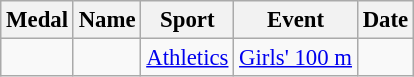<table class="wikitable sortable" style="font-size: 95%;">
<tr>
<th>Medal</th>
<th>Name</th>
<th>Sport</th>
<th>Event</th>
<th>Date</th>
</tr>
<tr>
<td></td>
<td></td>
<td><a href='#'>Athletics</a></td>
<td><a href='#'>Girls' 100 m</a></td>
<td></td>
</tr>
</table>
